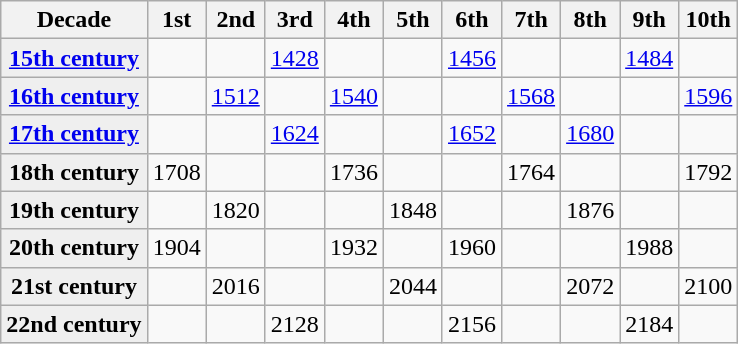<table class="wikitable">
<tr>
<th scope=row>Decade</th>
<th>1st</th>
<th>2nd</th>
<th>3rd</th>
<th>4th</th>
<th>5th</th>
<th>6th</th>
<th>7th</th>
<th>8th</th>
<th>9th</th>
<th>10th</th>
</tr>
<tr>
<th style="background-color:#efefef;"><a href='#'>15th century</a></th>
<td></td>
<td></td>
<td><a href='#'>1428</a></td>
<td></td>
<td></td>
<td><a href='#'>1456</a></td>
<td></td>
<td></td>
<td><a href='#'>1484</a></td>
<td></td>
</tr>
<tr>
<th style="background-color:#efefef;"><a href='#'>16th century</a></th>
<td></td>
<td><a href='#'>1512</a></td>
<td></td>
<td><a href='#'>1540</a></td>
<td></td>
<td></td>
<td><a href='#'>1568</a></td>
<td></td>
<td></td>
<td><a href='#'>1596</a></td>
</tr>
<tr>
<th style="background-color:#efefef;"><a href='#'>17th century</a></th>
<td></td>
<td></td>
<td><a href='#'>1624</a></td>
<td></td>
<td></td>
<td><a href='#'>1652</a></td>
<td></td>
<td><a href='#'>1680</a></td>
<td></td>
<td></td>
</tr>
<tr>
<th style="background-color:#efefef;">18th century</th>
<td>1708</td>
<td></td>
<td></td>
<td>1736</td>
<td></td>
<td></td>
<td>1764</td>
<td></td>
<td></td>
<td>1792</td>
</tr>
<tr>
<th style="background-color:#efefef;">19th century</th>
<td></td>
<td>1820</td>
<td></td>
<td></td>
<td>1848</td>
<td></td>
<td></td>
<td>1876</td>
<td></td>
<td></td>
</tr>
<tr>
<th style="background-color:#efefef;">20th century</th>
<td>1904</td>
<td></td>
<td></td>
<td>1932</td>
<td></td>
<td>1960</td>
<td></td>
<td></td>
<td>1988</td>
<td></td>
</tr>
<tr>
<th style="background-color:#efefef;">21st century</th>
<td></td>
<td>2016</td>
<td></td>
<td></td>
<td>2044</td>
<td></td>
<td></td>
<td>2072</td>
<td></td>
<td>2100</td>
</tr>
<tr>
<th style="background-color:#efefef;">22nd century</th>
<td></td>
<td></td>
<td>2128</td>
<td></td>
<td></td>
<td>2156</td>
<td></td>
<td></td>
<td>2184</td>
<td></td>
</tr>
</table>
